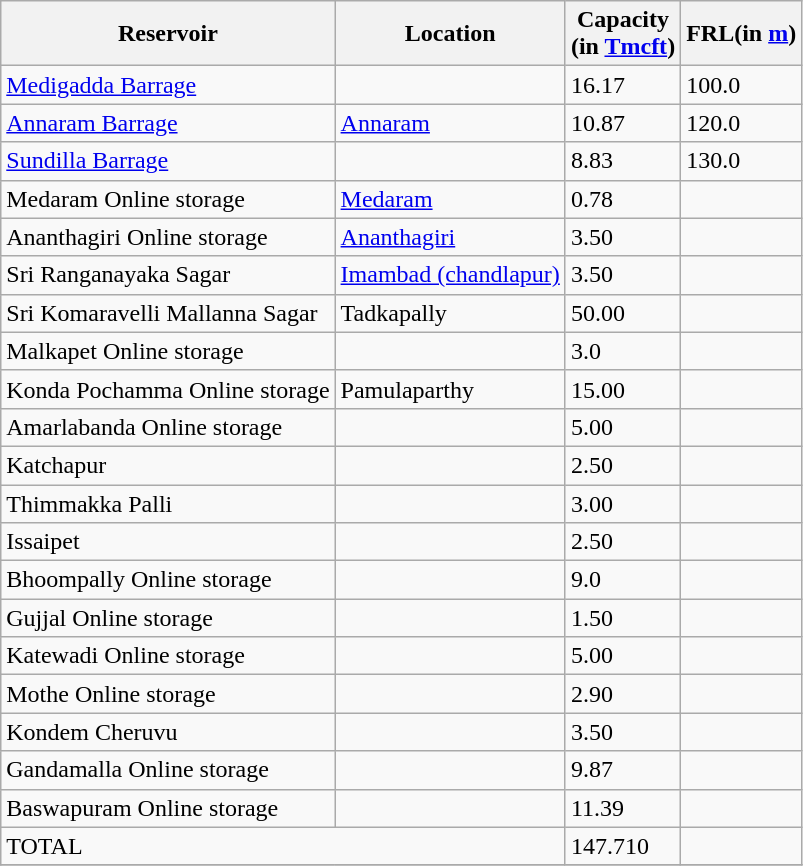<table class="wikitable">
<tr>
<th>Reservoir</th>
<th>Location</th>
<th>Capacity<br>(in <a href='#'>Tmcft</a>)</th>
<th>FRL(in <a href='#'>m</a>)<br></th>
</tr>
<tr>
<td><a href='#'>Medigadda Barrage</a></td>
<td></td>
<td>16.17</td>
<td>100.0</td>
</tr>
<tr>
<td><a href='#'>Annaram Barrage</a></td>
<td><a href='#'>Annaram</a></td>
<td>10.87</td>
<td>120.0</td>
</tr>
<tr>
<td><a href='#'>Sundilla Barrage</a></td>
<td></td>
<td>8.83</td>
<td>130.0</td>
</tr>
<tr>
<td>Medaram Online storage</td>
<td><a href='#'>Medaram</a></td>
<td>0.78</td>
<td></td>
</tr>
<tr>
<td>Ananthagiri Online storage</td>
<td><a href='#'>Ananthagiri</a></td>
<td>3.50</td>
<td></td>
</tr>
<tr>
<td>Sri Ranganayaka Sagar</td>
<td><a href='#'>Imambad (chandlapur)</a></td>
<td>3.50</td>
<td></td>
</tr>
<tr +419m>
<td>Sri Komaravelli Mallanna Sagar</td>
<td>Tadkapally</td>
<td>50.00</td>
<td></td>
</tr>
<tr>
<td>Malkapet Online storage</td>
<td></td>
<td>3.0</td>
<td></td>
</tr>
<tr>
<td>Konda Pochamma Online storage</td>
<td>Pamulaparthy</td>
<td>15.00</td>
<td></td>
</tr>
<tr>
<td>Amarlabanda Online storage</td>
<td></td>
<td>5.00</td>
<td></td>
</tr>
<tr>
<td>Katchapur</td>
<td></td>
<td>2.50</td>
<td></td>
</tr>
<tr>
<td>Thimmakka Palli</td>
<td></td>
<td>3.00</td>
<td></td>
</tr>
<tr>
<td>Issaipet</td>
<td></td>
<td>2.50</td>
<td></td>
</tr>
<tr>
<td>Bhoompally Online storage</td>
<td></td>
<td>9.0</td>
<td></td>
</tr>
<tr>
<td>Gujjal Online storage</td>
<td></td>
<td>1.50</td>
<td></td>
</tr>
<tr>
<td>Katewadi Online storage</td>
<td></td>
<td>5.00</td>
<td></td>
</tr>
<tr>
<td>Mothe Online storage</td>
<td></td>
<td>2.90</td>
<td></td>
</tr>
<tr>
<td>Kondem Cheruvu</td>
<td></td>
<td>3.50</td>
<td></td>
</tr>
<tr>
<td>Gandamalla Online storage</td>
<td></td>
<td>9.87</td>
<td></td>
</tr>
<tr>
<td>Baswapuram Online storage</td>
<td></td>
<td>11.39</td>
<td></td>
</tr>
<tr>
<td colspan="2">TOTAL</td>
<td>147.710</td>
<td></td>
</tr>
<tr>
</tr>
</table>
